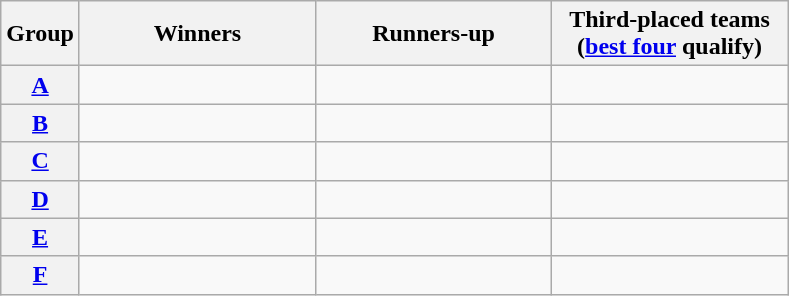<table class=wikitable>
<tr>
<th>Group</th>
<th width="150">Winners</th>
<th width="150">Runners-up</th>
<th width="150">Third-placed teams<br>(<a href='#'>best four</a> qualify)</th>
</tr>
<tr>
<th><a href='#'>A</a></th>
<td></td>
<td></td>
<td></td>
</tr>
<tr>
<th><a href='#'>B</a></th>
<td></td>
<td></td>
<td></td>
</tr>
<tr>
<th><a href='#'>C</a></th>
<td></td>
<td></td>
<td></td>
</tr>
<tr>
<th><a href='#'>D</a></th>
<td></td>
<td></td>
<td></td>
</tr>
<tr>
<th><a href='#'>E</a></th>
<td></td>
<td></td>
<td></td>
</tr>
<tr>
<th><a href='#'>F</a></th>
<td></td>
<td></td>
<td></td>
</tr>
</table>
